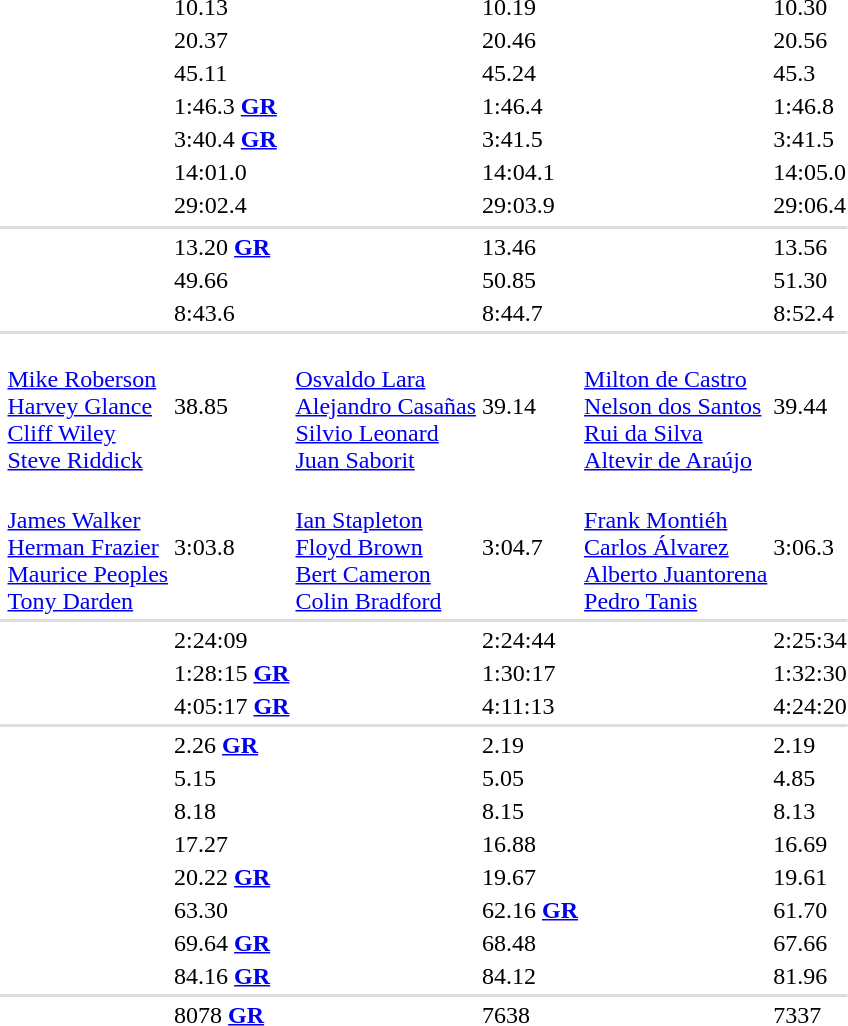<table>
<tr>
<td></td>
<td></td>
<td>10.13</td>
<td></td>
<td>10.19</td>
<td></td>
<td>10.30</td>
</tr>
<tr>
<td></td>
<td></td>
<td>20.37</td>
<td></td>
<td>20.46</td>
<td></td>
<td>20.56</td>
</tr>
<tr>
<td></td>
<td></td>
<td>45.11</td>
<td></td>
<td>45.24</td>
<td></td>
<td>45.3</td>
</tr>
<tr>
<td></td>
<td></td>
<td>1:46.3 <strong><a href='#'>GR</a></strong></td>
<td></td>
<td>1:46.4</td>
<td></td>
<td>1:46.8</td>
</tr>
<tr>
<td></td>
<td></td>
<td>3:40.4 <strong><a href='#'>GR</a></strong></td>
<td></td>
<td>3:41.5</td>
<td></td>
<td>3:41.5</td>
</tr>
<tr>
<td></td>
<td></td>
<td>14:01.0</td>
<td></td>
<td>14:04.1</td>
<td></td>
<td>14:05.0</td>
</tr>
<tr>
<td></td>
<td></td>
<td>29:02.4</td>
<td></td>
<td>29:03.9</td>
<td></td>
<td>29:06.4</td>
</tr>
<tr>
</tr>
<tr bgcolor=#DDDDDD>
<td colspan=7></td>
</tr>
<tr>
<td></td>
<td></td>
<td>13.20 <strong><a href='#'>GR</a></strong></td>
<td></td>
<td>13.46</td>
<td></td>
<td>13.56</td>
</tr>
<tr>
<td></td>
<td></td>
<td>49.66</td>
<td></td>
<td>50.85</td>
<td></td>
<td>51.30</td>
</tr>
<tr>
<td></td>
<td></td>
<td>8:43.6</td>
<td></td>
<td>8:44.7</td>
<td></td>
<td>8:52.4</td>
</tr>
<tr bgcolor=#DDDDDD>
<td colspan=7></td>
</tr>
<tr>
<td></td>
<td><br><a href='#'>Mike Roberson</a><br><a href='#'>Harvey Glance</a><br><a href='#'>Cliff Wiley</a><br><a href='#'>Steve Riddick</a></td>
<td>38.85</td>
<td><br><a href='#'>Osvaldo Lara</a><br><a href='#'>Alejandro Casañas</a><br><a href='#'>Silvio Leonard</a><br><a href='#'>Juan Saborit</a></td>
<td>39.14</td>
<td> <br><a href='#'>Milton de Castro</a><br><a href='#'>Nelson dos Santos</a><br><a href='#'>Rui da Silva</a><br><a href='#'>Altevir de Araújo</a></td>
<td>39.44</td>
</tr>
<tr>
<td></td>
<td><br><a href='#'>James Walker</a><br><a href='#'>Herman Frazier</a><br><a href='#'>Maurice Peoples</a><br><a href='#'>Tony Darden</a></td>
<td>3:03.8</td>
<td><br><a href='#'>Ian Stapleton</a><br><a href='#'>Floyd Brown</a><br><a href='#'>Bert Cameron</a><br><a href='#'>Colin Bradford</a></td>
<td>3:04.7</td>
<td><br><a href='#'>Frank Montiéh</a><br><a href='#'>Carlos Álvarez</a><br><a href='#'>Alberto Juantorena</a><br><a href='#'>Pedro Tanis</a></td>
<td>3:06.3</td>
</tr>
<tr bgcolor=#DDDDDD>
<td colspan=7></td>
</tr>
<tr>
<td></td>
<td></td>
<td>2:24:09</td>
<td></td>
<td>2:24:44</td>
<td></td>
<td>2:25:34</td>
</tr>
<tr>
<td></td>
<td></td>
<td>1:28:15 <strong><a href='#'>GR</a></strong></td>
<td></td>
<td>1:30:17</td>
<td></td>
<td>1:32:30</td>
</tr>
<tr>
<td></td>
<td></td>
<td>4:05:17 <strong><a href='#'>GR</a></strong></td>
<td></td>
<td>4:11:13</td>
<td></td>
<td>4:24:20</td>
</tr>
<tr bgcolor=#DDDDDD>
<td colspan=7></td>
</tr>
<tr>
<td></td>
<td></td>
<td>2.26 <strong><a href='#'>GR</a></strong></td>
<td></td>
<td>2.19</td>
<td></td>
<td>2.19</td>
</tr>
<tr>
<td></td>
<td></td>
<td>5.15</td>
<td></td>
<td>5.05</td>
<td></td>
<td>4.85</td>
</tr>
<tr>
<td></td>
<td></td>
<td>8.18</td>
<td></td>
<td>8.15</td>
<td></td>
<td>8.13</td>
</tr>
<tr>
<td></td>
<td></td>
<td>17.27</td>
<td></td>
<td>16.88</td>
<td></td>
<td>16.69</td>
</tr>
<tr>
<td></td>
<td></td>
<td>20.22 <strong><a href='#'>GR</a></strong></td>
<td></td>
<td>19.67</td>
<td></td>
<td>19.61</td>
</tr>
<tr>
<td></td>
<td></td>
<td>63.30</td>
<td></td>
<td>62.16 <strong><a href='#'>GR</a></strong></td>
<td></td>
<td>61.70</td>
</tr>
<tr>
<td></td>
<td></td>
<td>69.64 <strong><a href='#'>GR</a></strong></td>
<td></td>
<td>68.48</td>
<td></td>
<td>67.66</td>
</tr>
<tr>
<td></td>
<td></td>
<td>84.16 <strong><a href='#'>GR</a></strong></td>
<td></td>
<td>84.12</td>
<td></td>
<td>81.96</td>
</tr>
<tr bgcolor=#DDDDDD>
<td colspan=7></td>
</tr>
<tr>
<td></td>
<td></td>
<td>8078 <strong><a href='#'>GR</a></strong></td>
<td></td>
<td>7638</td>
<td></td>
<td>7337</td>
</tr>
</table>
